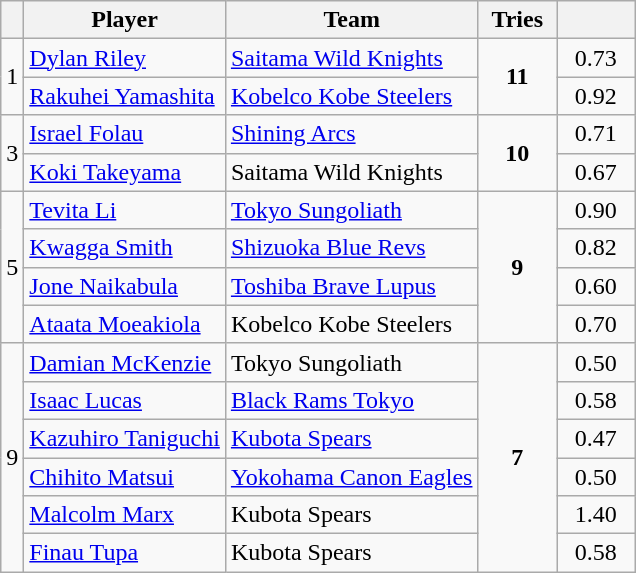<table class="wikitable sortable">
<tr>
<th></th>
<th>Player</th>
<th>Team</th>
<th width="45">Tries</th>
<th width="45"></th>
</tr>
<tr>
<td align=center rowspan=2>1</td>
<td> <a href='#'>Dylan Riley</a></td>
<td><a href='#'>Saitama Wild Knights</a></td>
<td align=center rowspan=2><strong>11</strong></td>
<td align=center>0.73</td>
</tr>
<tr>
<td> <a href='#'>Rakuhei Yamashita</a></td>
<td><a href='#'>Kobelco Kobe Steelers</a></td>
<td align=center>0.92</td>
</tr>
<tr>
<td align=center rowspan=2>3</td>
<td> <a href='#'>Israel Folau</a></td>
<td><a href='#'>Shining Arcs</a></td>
<td align=center rowspan=2><strong>10</strong></td>
<td align=center>0.71</td>
</tr>
<tr>
<td> <a href='#'>Koki Takeyama</a></td>
<td>Saitama Wild Knights</td>
<td align=center>0.67</td>
</tr>
<tr>
<td align=center rowspan=4>5</td>
<td> <a href='#'>Tevita Li</a></td>
<td><a href='#'>Tokyo Sungoliath</a></td>
<td align=center rowspan=4><strong>9</strong></td>
<td align=center>0.90</td>
</tr>
<tr>
<td> <a href='#'>Kwagga Smith</a></td>
<td><a href='#'>Shizuoka Blue Revs</a></td>
<td align=center>0.82</td>
</tr>
<tr>
<td> <a href='#'>Jone Naikabula</a></td>
<td><a href='#'>Toshiba Brave Lupus</a></td>
<td align=center>0.60</td>
</tr>
<tr>
<td> <a href='#'>Ataata Moeakiola</a></td>
<td>Kobelco Kobe Steelers</td>
<td align=center>0.70</td>
</tr>
<tr>
<td align=center rowspan=6>9</td>
<td> <a href='#'>Damian McKenzie</a></td>
<td>Tokyo Sungoliath</td>
<td align=center rowspan=6><strong>7</strong></td>
<td align=center>0.50</td>
</tr>
<tr>
<td> <a href='#'>Isaac Lucas</a></td>
<td><a href='#'>Black Rams Tokyo</a></td>
<td align=center>0.58</td>
</tr>
<tr>
<td> <a href='#'>Kazuhiro Taniguchi</a></td>
<td><a href='#'>Kubota Spears</a></td>
<td align=center>0.47</td>
</tr>
<tr>
<td> <a href='#'>Chihito Matsui</a></td>
<td><a href='#'>Yokohama Canon Eagles</a></td>
<td align=center>0.50</td>
</tr>
<tr>
<td> <a href='#'>Malcolm Marx</a></td>
<td>Kubota Spears</td>
<td align=center>1.40</td>
</tr>
<tr>
<td> <a href='#'>Finau Tupa</a></td>
<td>Kubota Spears</td>
<td align=center>0.58</td>
</tr>
</table>
